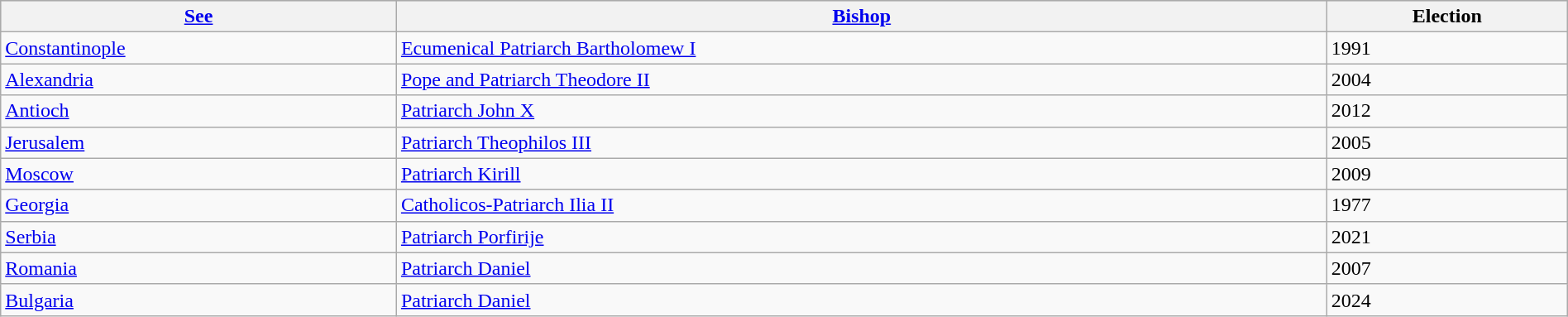<table class="wikitable sortable" width="100%">
<tr bgcolor="#cccccc">
<th><a href='#'>See</a></th>
<th><a href='#'>Bishop</a></th>
<th>Election</th>
</tr>
<tr>
<td><a href='#'>Constantinople</a></td>
<td><a href='#'>Ecumenical Patriarch Bartholomew I</a></td>
<td>1991</td>
</tr>
<tr>
<td><a href='#'>Alexandria</a></td>
<td><a href='#'>Pope and Patriarch Theodore II</a></td>
<td>2004</td>
</tr>
<tr>
<td><a href='#'>Antioch</a></td>
<td><a href='#'>Patriarch John X</a></td>
<td>2012</td>
</tr>
<tr>
<td><a href='#'>Jerusalem</a></td>
<td><a href='#'>Patriarch Theophilos III</a></td>
<td>2005</td>
</tr>
<tr>
<td><a href='#'>Moscow</a></td>
<td><a href='#'>Patriarch Kirill</a></td>
<td>2009</td>
</tr>
<tr>
<td><a href='#'>Georgia</a></td>
<td><a href='#'>Catholicos-Patriarch Ilia II</a></td>
<td>1977</td>
</tr>
<tr>
<td><a href='#'>Serbia</a></td>
<td><a href='#'>Patriarch Porfirije</a></td>
<td>2021</td>
</tr>
<tr>
<td><a href='#'>Romania</a></td>
<td><a href='#'>Patriarch Daniel</a></td>
<td>2007</td>
</tr>
<tr>
<td><a href='#'>Bulgaria</a></td>
<td><a href='#'>Patriarch Daniel</a></td>
<td>2024</td>
</tr>
</table>
